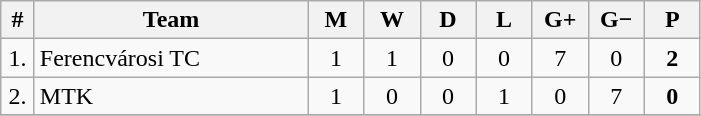<table class="wikitable" style="text-align: center;">
<tr>
<th width="15">#</th>
<th width="175">Team</th>
<th width="30">M</th>
<th width="30">W</th>
<th width="30">D</th>
<th width="30">L</th>
<th width="30">G+</th>
<th width="30">G−</th>
<th width="30">P</th>
</tr>
<tr>
<td>1.</td>
<td align="left">Ferencvárosi TC</td>
<td>1</td>
<td>1</td>
<td>0</td>
<td>0</td>
<td>7</td>
<td>0</td>
<td><strong>2</strong></td>
</tr>
<tr>
<td>2.</td>
<td align="left">MTK</td>
<td>1</td>
<td>0</td>
<td>0</td>
<td>1</td>
<td>0</td>
<td>7</td>
<td><strong>0</strong></td>
</tr>
<tr>
</tr>
</table>
